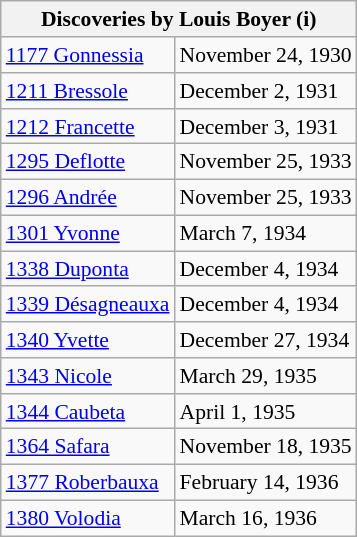<table class="wikitable" style="float:left; margin-right:1em; font-size: 0.9em;">
<tr>
<th colspan=2>Discoveries by Louis Boyer (i)</th>
</tr>
<tr>
<td><a href='#'>1177 Gonnessia</a></td>
<td>November 24, 1930</td>
</tr>
<tr>
<td><a href='#'>1211 Bressole</a></td>
<td>December 2, 1931</td>
</tr>
<tr>
<td><a href='#'>1212 Francette</a></td>
<td>December 3, 1931</td>
</tr>
<tr>
<td><a href='#'>1295 Deflotte</a></td>
<td>November 25, 1933</td>
</tr>
<tr>
<td><a href='#'>1296 Andrée</a></td>
<td>November 25, 1933</td>
</tr>
<tr>
<td><a href='#'>1301 Yvonne</a></td>
<td>March 7, 1934</td>
</tr>
<tr>
<td><a href='#'>1338 Duponta</a></td>
<td>December 4, 1934</td>
</tr>
<tr>
<td><a href='#'>1339 Désagneauxa</a></td>
<td>December 4, 1934</td>
</tr>
<tr>
<td><a href='#'>1340 Yvette</a></td>
<td>December 27, 1934</td>
</tr>
<tr>
<td><a href='#'>1343 Nicole</a></td>
<td>March 29, 1935</td>
</tr>
<tr>
<td><a href='#'>1344 Caubeta</a></td>
<td>April 1, 1935</td>
</tr>
<tr>
<td><a href='#'>1364 Safara</a></td>
<td>November 18, 1935</td>
</tr>
<tr>
<td><a href='#'>1377 Roberbauxa</a></td>
<td>February 14, 1936</td>
</tr>
<tr>
<td><a href='#'>1380 Volodia</a></td>
<td>March 16, 1936</td>
</tr>
</table>
